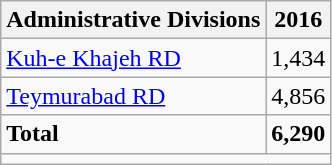<table class="wikitable">
<tr>
<th>Administrative Divisions</th>
<th>2016</th>
</tr>
<tr>
<td><a href='#'>Kuh-e Khajeh RD</a></td>
<td style="text-align: right;">1,434</td>
</tr>
<tr>
<td><a href='#'>Teymurabad RD</a></td>
<td style="text-align: right;">4,856</td>
</tr>
<tr>
<td><strong>Total</strong></td>
<td style="text-align: right;"><strong>6,290</strong></td>
</tr>
<tr>
<td colspan=2></td>
</tr>
</table>
